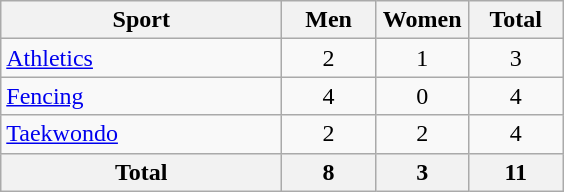<table class="wikitable sortable" style="text-align:center;">
<tr>
<th width="180">Sport</th>
<th width="55">Men</th>
<th width="55">Women</th>
<th width="55">Total</th>
</tr>
<tr>
<td align="left"><a href='#'>Athletics</a></td>
<td>2</td>
<td>1</td>
<td>3</td>
</tr>
<tr>
<td align="left"><a href='#'>Fencing</a></td>
<td>4</td>
<td>0</td>
<td>4</td>
</tr>
<tr>
<td align="left"><a href='#'>Taekwondo</a></td>
<td>2</td>
<td>2</td>
<td>4</td>
</tr>
<tr>
<th align="left">Total</th>
<th>8</th>
<th>3</th>
<th>11</th>
</tr>
</table>
